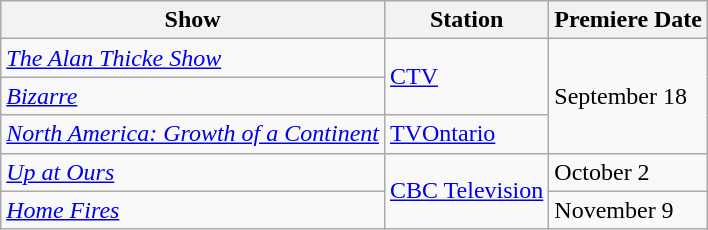<table class="wikitable">
<tr>
<th>Show</th>
<th>Station</th>
<th>Premiere Date</th>
</tr>
<tr>
<td><em><a href='#'>The Alan Thicke Show</a></em></td>
<td rowspan="2"><a href='#'>CTV</a></td>
<td rowspan="3">September 18</td>
</tr>
<tr>
<td><em><a href='#'>Bizarre</a></em></td>
</tr>
<tr>
<td><em><a href='#'>North America: Growth of a Continent</a></em></td>
<td><a href='#'>TVOntario</a></td>
</tr>
<tr>
<td><em><a href='#'>Up at Ours</a></em></td>
<td rowspan=2"><a href='#'>CBC Television</a></td>
<td>October 2</td>
</tr>
<tr>
<td><em><a href='#'>Home Fires</a></em></td>
<td>November 9</td>
</tr>
</table>
